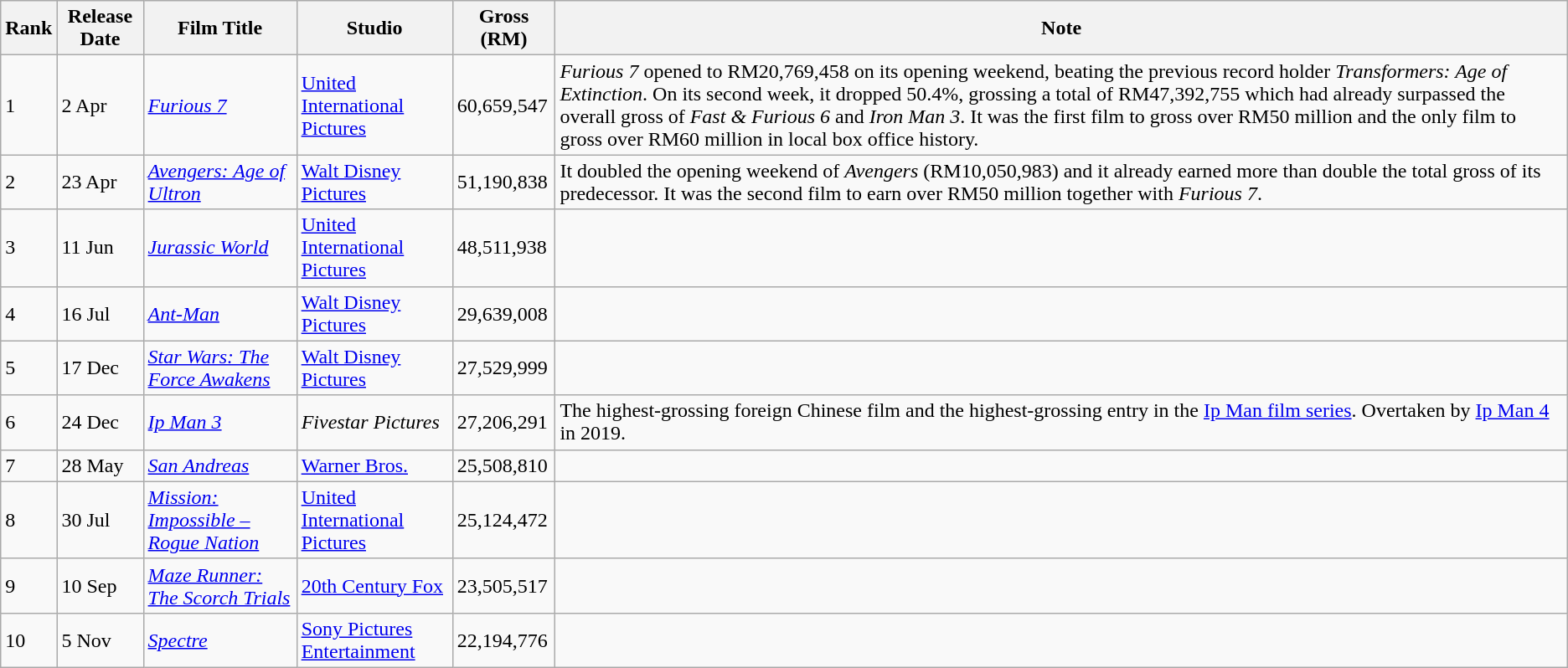<table class="wikitable sortable" style="text-align:left">
<tr>
<th>Rank</th>
<th>Release Date</th>
<th>Film Title</th>
<th>Studio</th>
<th>Gross (RM)</th>
<th>Note</th>
</tr>
<tr>
<td>1</td>
<td>2 Apr</td>
<td><em><a href='#'>Furious 7</a></em></td>
<td><a href='#'>United International Pictures</a></td>
<td>60,659,547</td>
<td><em>Furious 7</em> opened to RM20,769,458 on its opening weekend, beating the previous record holder <em>Transformers: Age of Extinction</em>. On its second week, it dropped 50.4%, grossing a total of RM47,392,755 which had already surpassed the overall gross of <em>Fast & Furious 6</em> and <em>Iron Man 3</em>. It was the first film to gross over RM50 million and the only film to gross over RM60 million in local box office history.</td>
</tr>
<tr>
<td>2</td>
<td>23 Apr</td>
<td><em><a href='#'>Avengers: Age of Ultron</a></em></td>
<td><a href='#'>Walt Disney Pictures</a></td>
<td>51,190,838</td>
<td>It doubled the opening weekend of <em>Avengers</em> (RM10,050,983) and it already earned more than double the total gross of its predecessor. It was the second film to earn over RM50 million together with <em>Furious 7</em>.</td>
</tr>
<tr>
<td>3</td>
<td>11 Jun</td>
<td><em><a href='#'>Jurassic World</a></em></td>
<td><a href='#'>United International Pictures</a></td>
<td>48,511,938</td>
<td></td>
</tr>
<tr>
<td>4</td>
<td>16 Jul</td>
<td><em><a href='#'>Ant-Man</a></em></td>
<td><a href='#'>Walt Disney Pictures</a></td>
<td>29,639,008</td>
<td></td>
</tr>
<tr>
<td>5</td>
<td>17 Dec</td>
<td><em><a href='#'>Star Wars: The Force Awakens</a></em></td>
<td><a href='#'>Walt Disney Pictures</a></td>
<td>27,529,999</td>
<td></td>
</tr>
<tr>
<td>6</td>
<td>24 Dec</td>
<td><em><a href='#'>Ip Man 3</a></em></td>
<td><em>Fivestar Pictures</em></td>
<td>27,206,291</td>
<td>The highest-grossing foreign Chinese film and the highest-grossing entry in the <a href='#'>Ip Man film series</a>. Overtaken by <a href='#'>Ip Man 4</a> in 2019.</td>
</tr>
<tr>
<td>7</td>
<td>28 May</td>
<td><em><a href='#'>San Andreas</a></em></td>
<td><a href='#'>Warner Bros.</a></td>
<td>25,508,810</td>
<td></td>
</tr>
<tr>
<td>8</td>
<td>30 Jul</td>
<td><em><a href='#'>Mission: Impossible – Rogue Nation</a></em></td>
<td><a href='#'>United International Pictures</a></td>
<td>25,124,472</td>
<td></td>
</tr>
<tr>
<td>9</td>
<td>10 Sep</td>
<td><em><a href='#'>Maze Runner: The Scorch Trials</a></em></td>
<td><a href='#'>20th Century Fox</a></td>
<td>23,505,517</td>
<td></td>
</tr>
<tr>
<td>10</td>
<td>5 Nov</td>
<td><em><a href='#'>Spectre</a></em></td>
<td><a href='#'>Sony Pictures Entertainment</a></td>
<td>22,194,776</td>
<td></td>
</tr>
</table>
